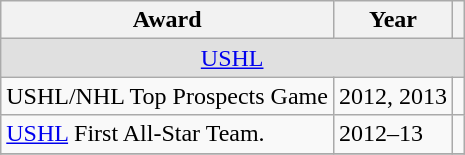<table class="wikitable">
<tr>
<th>Award</th>
<th>Year</th>
<th></th>
</tr>
<tr ALIGN="center" bgcolor="#e0e0e0">
<td colspan="3"><a href='#'>USHL</a></td>
</tr>
<tr>
<td>USHL/NHL Top Prospects Game</td>
<td>2012, 2013</td>
<td></td>
</tr>
<tr>
<td><a href='#'>USHL</a> First All-Star Team.</td>
<td>2012–13</td>
<td></td>
</tr>
<tr>
</tr>
</table>
